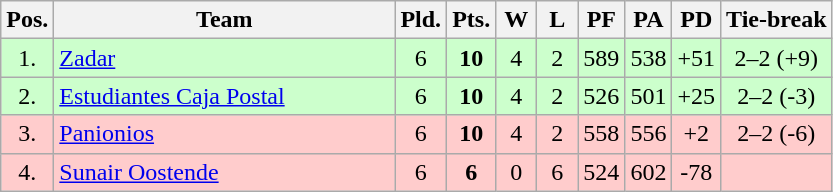<table class="wikitable" style="text-align:center">
<tr>
<th width=15>Pos.</th>
<th width=220>Team</th>
<th width=20>Pld.</th>
<th width=20>Pts.</th>
<th width=20>W</th>
<th width=20>L</th>
<th width=20>PF</th>
<th width=20>PA</th>
<th width=20>PD</th>
<th>Tie-break</th>
</tr>
<tr style="background: #ccffcc;">
<td>1.</td>
<td align=left> <a href='#'>Zadar</a></td>
<td>6</td>
<td><strong>10</strong></td>
<td>4</td>
<td>2</td>
<td>589</td>
<td>538</td>
<td>+51</td>
<td>2–2 (+9)</td>
</tr>
<tr style="background: #ccffcc;">
<td>2.</td>
<td align=left> <a href='#'>Estudiantes Caja Postal</a></td>
<td>6</td>
<td><strong>10</strong></td>
<td>4</td>
<td>2</td>
<td>526</td>
<td>501</td>
<td>+25</td>
<td>2–2 (-3)</td>
</tr>
<tr style="background: #ffcccc;">
<td>3.</td>
<td align=left> <a href='#'>Panionios</a></td>
<td>6</td>
<td><strong>10</strong></td>
<td>4</td>
<td>2</td>
<td>558</td>
<td>556</td>
<td>+2</td>
<td>2–2 (-6)</td>
</tr>
<tr style="background: #ffcccc;">
<td>4.</td>
<td align=left> <a href='#'>Sunair Oostende</a></td>
<td>6</td>
<td><strong>6</strong></td>
<td>0</td>
<td>6</td>
<td>524</td>
<td>602</td>
<td>-78</td>
<td></td>
</tr>
</table>
